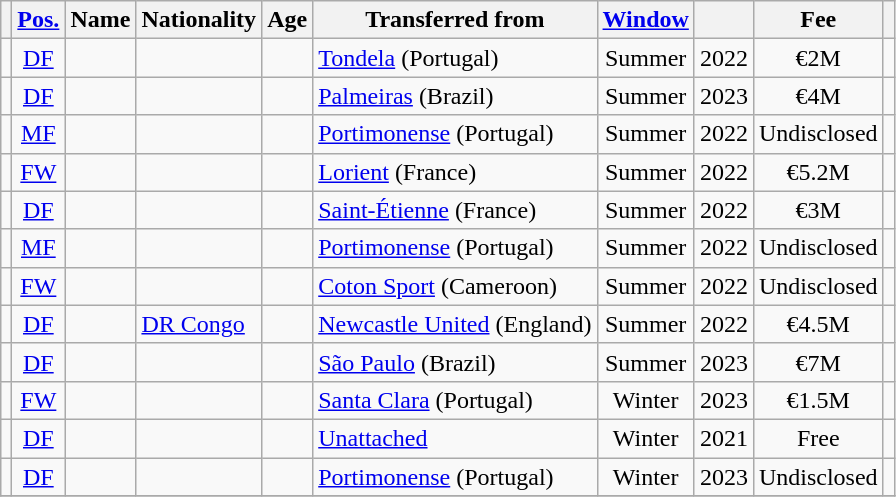<table class="wikitable sortable" style="text-align:center;">
<tr>
<th scope=col></th>
<th scope=col><a href='#'>Pos.</a></th>
<th scope=col>Name</th>
<th scope=col>Nationality</th>
<th scope=col>Age</th>
<th scope=col>Transferred from</th>
<th scope=col><a href='#'>Window</a></th>
<th scope=col></th>
<th scope=col>Fee</th>
<th scope=col class=unsortable></th>
</tr>
<tr>
<td></td>
<td><a href='#'>DF</a></td>
<td align=left></td>
<td align=left></td>
<td></td>
<td align=left><a href='#'>Tondela</a> (Portugal)</td>
<td>Summer</td>
<td>2022</td>
<td>€2M</td>
<td></td>
</tr>
<tr>
<td></td>
<td><a href='#'>DF</a></td>
<td align=left></td>
<td align=left></td>
<td></td>
<td align=left><a href='#'>Palmeiras</a> (Brazil)</td>
<td>Summer</td>
<td>2023</td>
<td>€4M</td>
<td></td>
</tr>
<tr>
<td></td>
<td><a href='#'>MF</a></td>
<td align=left></td>
<td align=left></td>
<td></td>
<td align=left><a href='#'>Portimonense</a> (Portugal)</td>
<td>Summer</td>
<td>2022</td>
<td>Undisclosed</td>
<td></td>
</tr>
<tr>
<td></td>
<td><a href='#'>FW</a></td>
<td align=left></td>
<td align=left></td>
<td></td>
<td align=left><a href='#'>Lorient</a> (France)</td>
<td>Summer</td>
<td>2022</td>
<td>€5.2M</td>
<td></td>
</tr>
<tr>
<td></td>
<td><a href='#'>DF</a></td>
<td align=left></td>
<td align=left></td>
<td></td>
<td align=left><a href='#'>Saint-Étienne</a> (France)</td>
<td>Summer</td>
<td>2022</td>
<td>€3M</td>
<td></td>
</tr>
<tr>
<td></td>
<td><a href='#'>MF</a></td>
<td align=left></td>
<td align=left></td>
<td></td>
<td align=left><a href='#'>Portimonense</a> (Portugal)</td>
<td>Summer</td>
<td>2022</td>
<td>Undisclosed</td>
<td></td>
</tr>
<tr>
<td></td>
<td><a href='#'>FW</a></td>
<td align=left></td>
<td align=left></td>
<td></td>
<td align=left><a href='#'>Coton Sport</a> (Cameroon)</td>
<td>Summer</td>
<td>2022</td>
<td>Undisclosed</td>
<td></td>
</tr>
<tr>
<td></td>
<td><a href='#'>DF</a></td>
<td align=left></td>
<td align=left> <a href='#'>DR Congo</a></td>
<td></td>
<td align=left><a href='#'>Newcastle United</a> (England)</td>
<td>Summer</td>
<td>2022</td>
<td>€4.5M</td>
<td></td>
</tr>
<tr>
<td></td>
<td><a href='#'>DF</a></td>
<td align=left></td>
<td align=left></td>
<td></td>
<td align=left><a href='#'>São Paulo</a> (Brazil)</td>
<td>Summer</td>
<td>2023</td>
<td>€7M</td>
<td></td>
</tr>
<tr>
<td></td>
<td><a href='#'>FW</a></td>
<td align=left></td>
<td align=left></td>
<td></td>
<td align=left><a href='#'>Santa Clara</a> (Portugal)</td>
<td>Winter</td>
<td>2023</td>
<td>€1.5M</td>
<td></td>
</tr>
<tr>
<td></td>
<td><a href='#'>DF</a></td>
<td align=left></td>
<td align=left></td>
<td></td>
<td align=left><a href='#'>Unattached</a></td>
<td>Winter</td>
<td>2021</td>
<td>Free</td>
<td></td>
</tr>
<tr>
<td></td>
<td><a href='#'>DF</a></td>
<td align=left></td>
<td align=left></td>
<td></td>
<td align=left><a href='#'>Portimonense</a> (Portugal)</td>
<td>Winter</td>
<td>2023</td>
<td>Undisclosed</td>
<td></td>
</tr>
<tr>
</tr>
</table>
